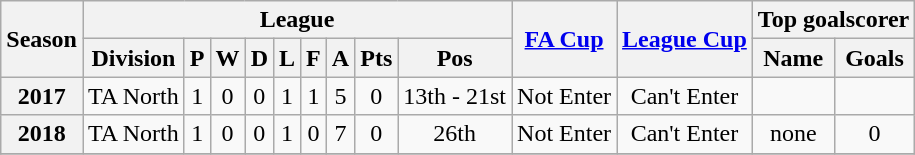<table class="wikitable" style="text-align: center">
<tr>
<th rowspan=2>Season</th>
<th colspan=9>League</th>
<th rowspan=2><a href='#'>FA Cup</a></th>
<th rowspan=2><a href='#'>League Cup</a></th>
<th colspan=2>Top goalscorer</th>
</tr>
<tr>
<th>Division</th>
<th>P</th>
<th>W</th>
<th>D</th>
<th>L</th>
<th>F</th>
<th>A</th>
<th>Pts</th>
<th>Pos</th>
<th>Name</th>
<th>Goals</th>
</tr>
<tr>
<th>2017</th>
<td>TA North</td>
<td>1</td>
<td>0</td>
<td>0</td>
<td>1</td>
<td>1</td>
<td>5</td>
<td>0</td>
<td>13th - 21st</td>
<td>Not Enter</td>
<td>Can't Enter</td>
<td></td>
<td></td>
</tr>
<tr>
<th>2018</th>
<td>TA North</td>
<td>1</td>
<td>0</td>
<td>0</td>
<td>1</td>
<td>0</td>
<td>7</td>
<td>0</td>
<td>26th</td>
<td>Not Enter</td>
<td>Can't Enter</td>
<td>none</td>
<td>0</td>
</tr>
<tr>
</tr>
</table>
